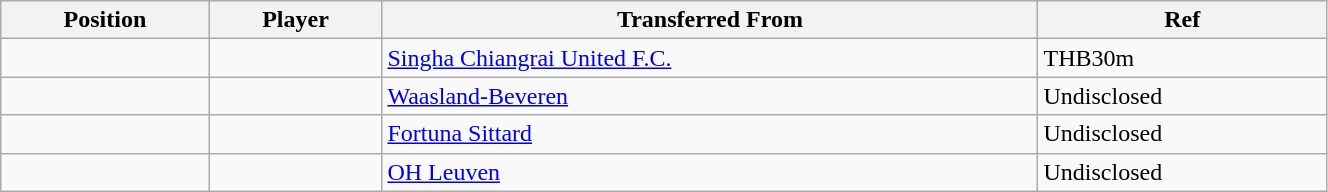<table class="wikitable sortable" style="width:70%; text-align:center; font-size:100%; text-align:left;">
<tr>
<th><strong>Position</strong></th>
<th><strong>Player</strong></th>
<th><strong>Transferred From</strong></th>
<th><strong>Ref</strong></th>
</tr>
<tr>
<td></td>
<td></td>
<td> <a href='#'>Singha Chiangrai United F.C.</a></td>
<td>THB30m </td>
</tr>
<tr>
<td></td>
<td></td>
<td> <a href='#'>Waasland-Beveren</a></td>
<td>Undisclosed  </td>
</tr>
<tr>
<td></td>
<td></td>
<td> <a href='#'>Fortuna Sittard</a></td>
<td>Undisclosed  </td>
</tr>
<tr>
<td></td>
<td></td>
<td> <a href='#'>OH Leuven</a></td>
<td>Undisclosed  </td>
</tr>
</table>
